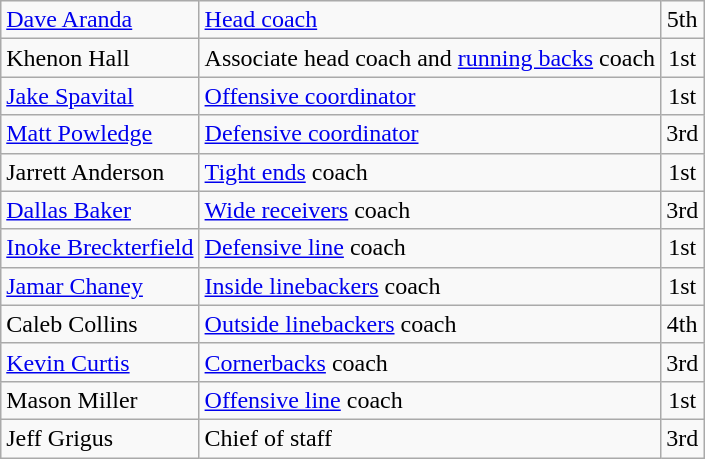<table class="wikitable">
<tr>
<td><a href='#'>Dave Aranda</a></td>
<td><a href='#'>Head coach</a></td>
<td align="center">5th</td>
</tr>
<tr>
<td>Khenon Hall</td>
<td>Associate head coach and <a href='#'>running backs</a> coach</td>
<td align="center">1st</td>
</tr>
<tr>
<td><a href='#'>Jake Spavital</a></td>
<td><a href='#'>Offensive coordinator</a></td>
<td align="center">1st</td>
</tr>
<tr>
<td><a href='#'>Matt Powledge</a></td>
<td><a href='#'>Defensive coordinator</a></td>
<td align="center">3rd</td>
</tr>
<tr>
<td>Jarrett Anderson</td>
<td><a href='#'>Tight ends</a> coach</td>
<td align="center">1st</td>
</tr>
<tr>
<td><a href='#'>Dallas Baker</a></td>
<td><a href='#'>Wide receivers</a> coach</td>
<td align="center">3rd</td>
</tr>
<tr>
<td><a href='#'>Inoke Breckterfield</a></td>
<td><a href='#'>Defensive line</a> coach</td>
<td align="center">1st</td>
</tr>
<tr>
<td><a href='#'>Jamar Chaney</a></td>
<td><a href='#'>Inside linebackers</a> coach</td>
<td align="center">1st</td>
</tr>
<tr>
<td>Caleb Collins</td>
<td><a href='#'>Outside linebackers</a> coach</td>
<td align="center">4th</td>
</tr>
<tr>
<td><a href='#'>Kevin Curtis</a></td>
<td><a href='#'>Cornerbacks</a> coach</td>
<td align="center">3rd</td>
</tr>
<tr>
<td>Mason Miller</td>
<td><a href='#'>Offensive line</a> coach</td>
<td align="center">1st</td>
</tr>
<tr>
<td>Jeff Grigus</td>
<td>Chief of staff</td>
<td align="center">3rd</td>
</tr>
</table>
